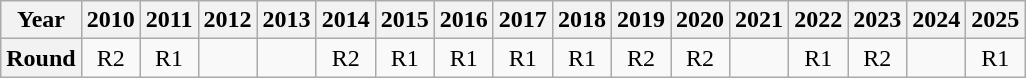<table class="wikitable" style="text-align:center">
<tr>
<th>Year</th>
<th>2010</th>
<th>2011</th>
<th>2012</th>
<th>2013</th>
<th>2014</th>
<th>2015</th>
<th>2016</th>
<th>2017</th>
<th>2018</th>
<th>2019</th>
<th>2020</th>
<th>2021</th>
<th>2022</th>
<th>2023</th>
<th>2024</th>
<th>2025</th>
</tr>
<tr>
<th>Round</th>
<td>R2</td>
<td>R1</td>
<td></td>
<td></td>
<td>R2</td>
<td>R1</td>
<td>R1</td>
<td>R1</td>
<td>R1</td>
<td>R2</td>
<td>R2</td>
<td></td>
<td>R1</td>
<td>R2</td>
<td></td>
<td>R1</td>
</tr>
</table>
